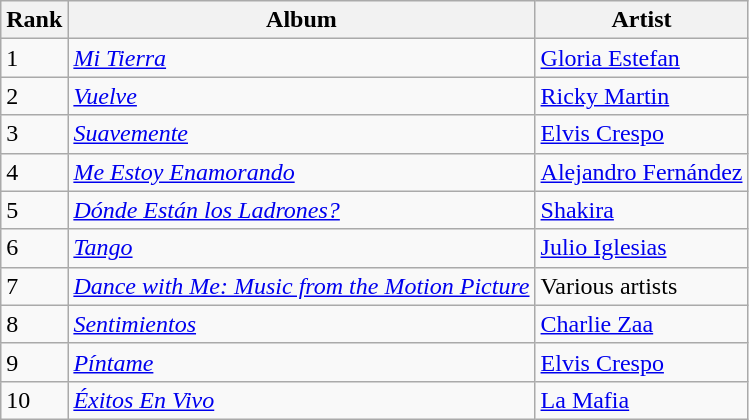<table class="wikitable sortable">
<tr>
<th>Rank</th>
<th>Album</th>
<th>Artist</th>
</tr>
<tr>
<td>1</td>
<td><em><a href='#'>Mi Tierra</a></em></td>
<td><a href='#'>Gloria Estefan</a></td>
</tr>
<tr>
<td>2</td>
<td><em><a href='#'>Vuelve</a></em></td>
<td><a href='#'>Ricky Martin</a></td>
</tr>
<tr>
<td>3</td>
<td><em><a href='#'>Suavemente</a></em></td>
<td><a href='#'>Elvis Crespo</a></td>
</tr>
<tr>
<td>4</td>
<td><em><a href='#'>Me Estoy Enamorando</a></em></td>
<td><a href='#'>Alejandro Fernández</a></td>
</tr>
<tr>
<td>5</td>
<td><em><a href='#'>Dónde Están los Ladrones?</a></em></td>
<td><a href='#'>Shakira</a></td>
</tr>
<tr>
<td>6</td>
<td><em><a href='#'>Tango</a></em></td>
<td><a href='#'>Julio Iglesias</a></td>
</tr>
<tr>
<td>7</td>
<td><em><a href='#'>Dance with Me: Music from the Motion Picture</a></em></td>
<td>Various artists</td>
</tr>
<tr>
<td>8</td>
<td><em><a href='#'>Sentimientos</a></em></td>
<td><a href='#'>Charlie Zaa</a></td>
</tr>
<tr>
<td>9</td>
<td><em><a href='#'>Píntame</a></em></td>
<td><a href='#'>Elvis Crespo</a></td>
</tr>
<tr>
<td>10</td>
<td><em><a href='#'>Éxitos En Vivo</a></em></td>
<td><a href='#'>La Mafia</a></td>
</tr>
</table>
